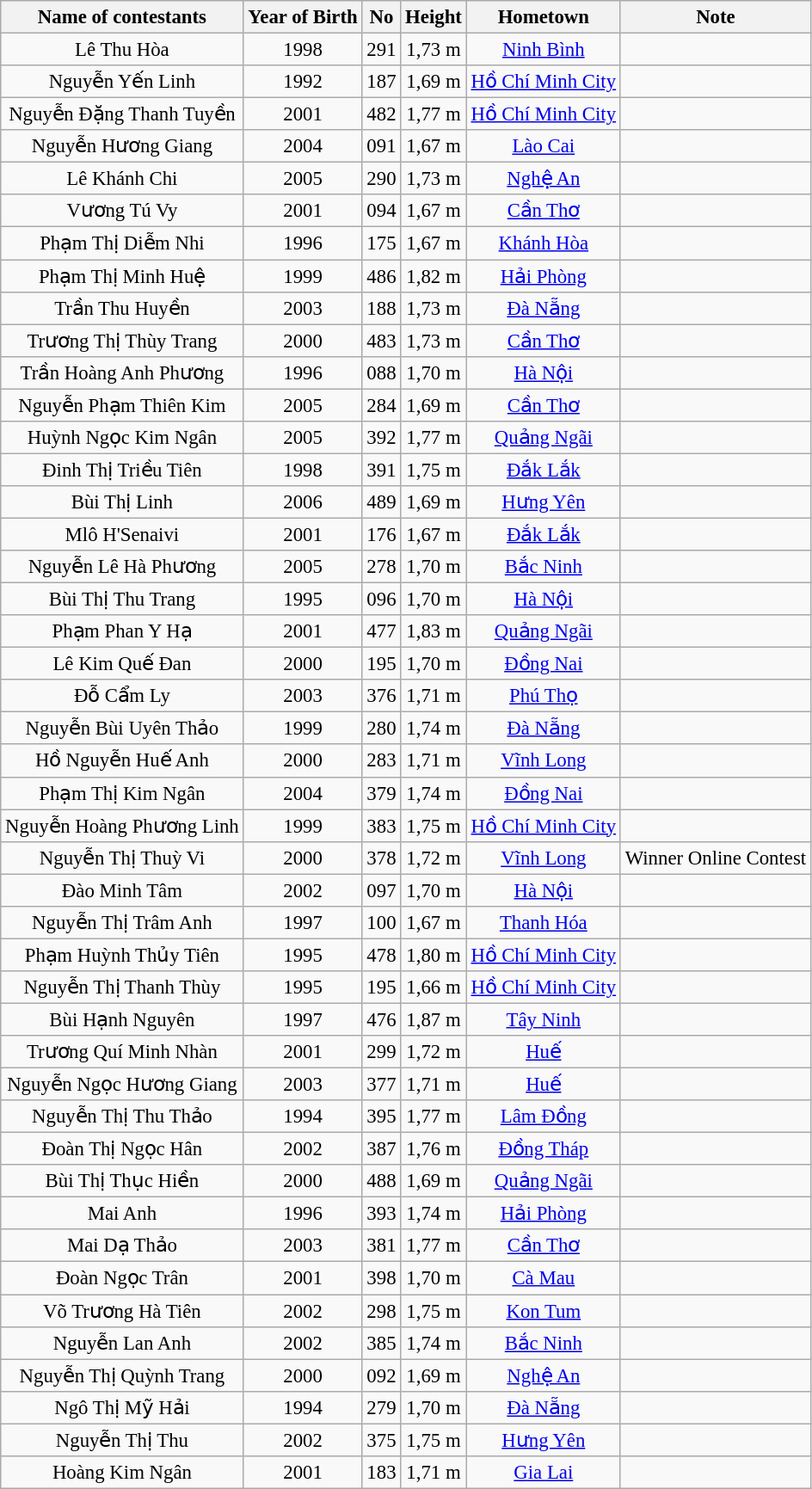<table class="wikitable sortable static-row-numbers" style="text-align:center; font-size: 95%;">
<tr>
<th>Name of contestants</th>
<th>Year of Birth</th>
<th>No</th>
<th>Height</th>
<th>Hometown</th>
<th>Note</th>
</tr>
<tr>
<td>Lê Thu Hòa</td>
<td>1998</td>
<td>291</td>
<td>1,73 m</td>
<td><a href='#'>Ninh Bình</a></td>
<td></td>
</tr>
<tr>
<td>Nguyễn Yến Linh</td>
<td>1992</td>
<td>187</td>
<td>1,69 m</td>
<td><a href='#'>Hồ Chí Minh City</a></td>
<td></td>
</tr>
<tr>
<td>Nguyễn Đặng Thanh Tuyền</td>
<td>2001</td>
<td>482</td>
<td>1,77 m</td>
<td><a href='#'>Hồ Chí Minh City</a></td>
<td></td>
</tr>
<tr>
<td>Nguyễn Hương Giang</td>
<td>2004</td>
<td>091</td>
<td>1,67 m</td>
<td><a href='#'>Lào Cai</a></td>
<td></td>
</tr>
<tr>
<td>Lê Khánh Chi</td>
<td>2005</td>
<td>290</td>
<td>1,73 m</td>
<td><a href='#'>Nghệ An</a></td>
<td></td>
</tr>
<tr>
<td>Vương Tú Vy</td>
<td>2001</td>
<td>094</td>
<td>1,67 m</td>
<td><a href='#'>Cần Thơ</a></td>
<td></td>
</tr>
<tr>
<td>Phạm Thị Diễm Nhi</td>
<td>1996</td>
<td>175</td>
<td>1,67 m</td>
<td><a href='#'>Khánh Hòa</a></td>
<td></td>
</tr>
<tr>
<td>Phạm Thị Minh Huệ</td>
<td>1999</td>
<td>486</td>
<td>1,82 m</td>
<td><a href='#'>Hải Phòng</a></td>
<td></td>
</tr>
<tr>
<td>Trần Thu Huyền</td>
<td>2003</td>
<td>188</td>
<td>1,73 m</td>
<td><a href='#'>Đà Nẵng</a></td>
<td></td>
</tr>
<tr>
<td>Trương Thị Thùy Trang</td>
<td>2000</td>
<td>483</td>
<td>1,73 m</td>
<td><a href='#'>Cần Thơ</a></td>
<td></td>
</tr>
<tr>
<td>Trần Hoàng Anh Phương</td>
<td>1996</td>
<td>088</td>
<td>1,70 m</td>
<td><a href='#'>Hà Nội</a></td>
<td></td>
</tr>
<tr>
<td>Nguyễn Phạm Thiên Kim</td>
<td>2005</td>
<td>284</td>
<td>1,69 m</td>
<td><a href='#'>Cần Thơ</a></td>
<td></td>
</tr>
<tr>
<td>Huỳnh Ngọc Kim Ngân</td>
<td>2005</td>
<td>392</td>
<td>1,77 m</td>
<td><a href='#'>Quảng Ngãi</a></td>
<td></td>
</tr>
<tr>
<td>Đinh Thị Triều Tiên</td>
<td>1998</td>
<td>391</td>
<td>1,75 m</td>
<td><a href='#'>Đắk Lắk</a></td>
<td></td>
</tr>
<tr>
<td>Bùi Thị Linh</td>
<td>2006</td>
<td>489</td>
<td>1,69 m</td>
<td><a href='#'>Hưng Yên</a></td>
<td></td>
</tr>
<tr>
<td>Mlô H'Senaivi</td>
<td>2001</td>
<td>176</td>
<td>1,67 m</td>
<td><a href='#'>Đắk Lắk</a></td>
<td></td>
</tr>
<tr>
<td>Nguyễn Lê Hà Phương</td>
<td>2005</td>
<td>278</td>
<td>1,70 m</td>
<td><a href='#'>Bắc Ninh</a></td>
<td></td>
</tr>
<tr>
<td>Bùi Thị Thu Trang</td>
<td>1995</td>
<td>096</td>
<td>1,70 m</td>
<td><a href='#'>Hà Nội</a></td>
<td></td>
</tr>
<tr>
<td>Phạm Phan Y Hạ</td>
<td>2001</td>
<td>477</td>
<td>1,83 m</td>
<td><a href='#'>Quảng Ngãi</a></td>
<td></td>
</tr>
<tr>
<td>Lê Kim Quế Đan</td>
<td>2000</td>
<td>195</td>
<td>1,70 m</td>
<td><a href='#'>Đồng Nai</a></td>
<td></td>
</tr>
<tr>
<td>Đỗ Cẩm Ly</td>
<td>2003</td>
<td>376</td>
<td>1,71 m</td>
<td><a href='#'>Phú Thọ</a></td>
<td></td>
</tr>
<tr>
<td>Nguyễn Bùi Uyên Thảo</td>
<td>1999</td>
<td>280</td>
<td>1,74 m</td>
<td><a href='#'>Đà Nẵng</a></td>
<td></td>
</tr>
<tr>
<td>Hồ Nguyễn Huế Anh</td>
<td>2000</td>
<td>283</td>
<td>1,71 m</td>
<td><a href='#'>Vĩnh Long</a></td>
<td></td>
</tr>
<tr>
<td>Phạm Thị Kim Ngân</td>
<td>2004</td>
<td>379</td>
<td>1,74 m</td>
<td><a href='#'>Đồng Nai</a></td>
<td></td>
</tr>
<tr>
<td>Nguyễn Hoàng Phương Linh</td>
<td>1999</td>
<td>383</td>
<td>1,75 m</td>
<td><a href='#'>Hồ Chí Minh City</a></td>
<td></td>
</tr>
<tr>
<td>Nguyễn Thị Thuỳ Vi</td>
<td>2000</td>
<td>378</td>
<td>1,72 m</td>
<td><a href='#'>Vĩnh Long</a></td>
<td>Winner Online Contest</td>
</tr>
<tr>
<td>Đào Minh Tâm</td>
<td>2002</td>
<td>097</td>
<td>1,70 m</td>
<td><a href='#'>Hà Nội</a></td>
<td></td>
</tr>
<tr>
<td>Nguyễn Thị Trâm Anh</td>
<td>1997</td>
<td>100</td>
<td>1,67 m</td>
<td><a href='#'>Thanh Hóa</a></td>
<td></td>
</tr>
<tr>
<td>Phạm Huỳnh Thủy Tiên</td>
<td>1995</td>
<td>478</td>
<td>1,80 m</td>
<td><a href='#'>Hồ Chí Minh City</a></td>
<td></td>
</tr>
<tr>
<td>Nguyễn Thị Thanh Thùy</td>
<td>1995</td>
<td>195</td>
<td>1,66 m</td>
<td><a href='#'>Hồ Chí Minh City</a></td>
<td></td>
</tr>
<tr>
<td>Bùi Hạnh Nguyên</td>
<td>1997</td>
<td>476</td>
<td>1,87 m</td>
<td><a href='#'>Tây Ninh</a></td>
<td></td>
</tr>
<tr>
<td>Trương Quí Minh Nhàn</td>
<td>2001</td>
<td>299</td>
<td>1,72 m</td>
<td><a href='#'>Huế</a></td>
<td></td>
</tr>
<tr>
<td>Nguyễn Ngọc Hương Giang</td>
<td>2003</td>
<td>377</td>
<td>1,71 m</td>
<td><a href='#'>Huế</a></td>
<td></td>
</tr>
<tr>
<td>Nguyễn Thị Thu Thảo</td>
<td>1994</td>
<td>395</td>
<td>1,77 m</td>
<td><a href='#'>Lâm Đồng</a></td>
<td></td>
</tr>
<tr>
<td>Đoàn Thị Ngọc Hân</td>
<td>2002</td>
<td>387</td>
<td>1,76 m</td>
<td><a href='#'>Đồng Tháp</a></td>
<td></td>
</tr>
<tr>
<td>Bùi Thị Thục Hiền</td>
<td>2000</td>
<td>488</td>
<td>1,69 m</td>
<td><a href='#'>Quảng Ngãi</a></td>
<td></td>
</tr>
<tr>
<td>Mai Anh</td>
<td>1996</td>
<td>393</td>
<td>1,74 m</td>
<td><a href='#'>Hải Phòng</a></td>
<td></td>
</tr>
<tr>
<td>Mai Dạ Thảo</td>
<td>2003</td>
<td>381</td>
<td>1,77 m</td>
<td><a href='#'>Cần Thơ</a></td>
<td></td>
</tr>
<tr>
<td>Đoàn Ngọc Trân</td>
<td>2001</td>
<td>398</td>
<td>1,70 m</td>
<td><a href='#'>Cà Mau</a></td>
<td></td>
</tr>
<tr>
<td>Võ Trương Hà Tiên</td>
<td>2002</td>
<td>298</td>
<td>1,75 m</td>
<td><a href='#'>Kon Tum</a></td>
<td></td>
</tr>
<tr>
<td>Nguyễn Lan Anh</td>
<td>2002</td>
<td>385</td>
<td>1,74 m</td>
<td><a href='#'>Bắc Ninh</a></td>
<td></td>
</tr>
<tr>
<td>Nguyễn Thị Quỳnh Trang</td>
<td>2000</td>
<td>092</td>
<td>1,69 m</td>
<td><a href='#'>Nghệ An</a></td>
<td></td>
</tr>
<tr>
<td>Ngô Thị Mỹ Hải</td>
<td>1994</td>
<td>279</td>
<td>1,70 m</td>
<td><a href='#'>Đà Nẵng</a></td>
<td></td>
</tr>
<tr>
<td>Nguyễn Thị Thu</td>
<td>2002</td>
<td>375</td>
<td>1,75 m</td>
<td><a href='#'>Hưng Yên</a></td>
<td></td>
</tr>
<tr>
<td>Hoàng Kim Ngân</td>
<td>2001</td>
<td>183</td>
<td>1,71 m</td>
<td><a href='#'>Gia Lai</a></td>
<td></td>
</tr>
</table>
